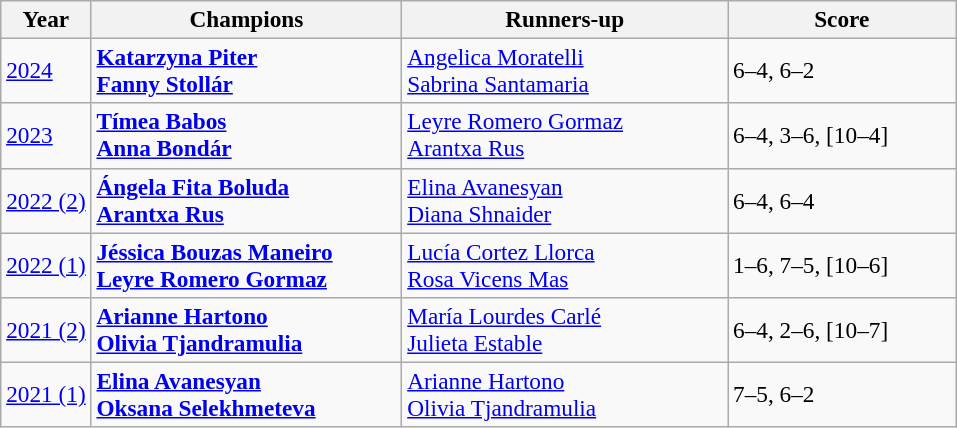<table class="wikitable" style="font-size:97%">
<tr>
<th>Year</th>
<th width="200">Champions</th>
<th width="210">Runners-up</th>
<th width="145">Score</th>
</tr>
<tr>
<td><a href='#'>2024</a></td>
<td> <strong><a href='#'>Katarzyna Piter</a></strong> <br>  <strong><a href='#'>Fanny Stollár</a></strong></td>
<td> <a href='#'>Angelica Moratelli</a> <br>  <a href='#'>Sabrina Santamaria</a></td>
<td>6–4, 6–2</td>
</tr>
<tr>
<td><a href='#'>2023</a></td>
<td> <strong><a href='#'>Tímea Babos</a></strong> <br>  <strong><a href='#'>Anna Bondár</a></strong></td>
<td> <a href='#'>Leyre Romero Gormaz</a> <br>  <a href='#'>Arantxa Rus</a></td>
<td>6–4, 3–6, [10–4]</td>
</tr>
<tr>
<td><a href='#'>2022 (2)</a></td>
<td> <strong><a href='#'>Ángela Fita Boluda</a></strong> <br>  <strong><a href='#'>Arantxa Rus</a></strong></td>
<td> <a href='#'>Elina Avanesyan</a> <br>  <a href='#'>Diana Shnaider</a></td>
<td>6–4, 6–4</td>
</tr>
<tr>
<td><a href='#'>2022 (1)</a></td>
<td> <strong><a href='#'>Jéssica Bouzas Maneiro</a></strong> <br>  <strong><a href='#'>Leyre Romero Gormaz</a></strong></td>
<td> <a href='#'>Lucía Cortez Llorca</a> <br>  <a href='#'>Rosa Vicens Mas</a></td>
<td>1–6, 7–5, [10–6]</td>
</tr>
<tr>
<td><a href='#'>2021 (2)</a></td>
<td> <strong><a href='#'>Arianne Hartono</a></strong> <br>  <strong><a href='#'>Olivia Tjandramulia</a></strong></td>
<td> <a href='#'>María Lourdes Carlé</a> <br>  <a href='#'>Julieta Estable</a></td>
<td>6–4, 2–6, [10–7]</td>
</tr>
<tr>
<td><a href='#'>2021 (1)</a></td>
<td> <strong><a href='#'>Elina Avanesyan</a></strong> <br>  <strong><a href='#'>Oksana Selekhmeteva</a></strong></td>
<td> <a href='#'>Arianne Hartono</a> <br>  <a href='#'>Olivia Tjandramulia</a></td>
<td>7–5, 6–2</td>
</tr>
</table>
